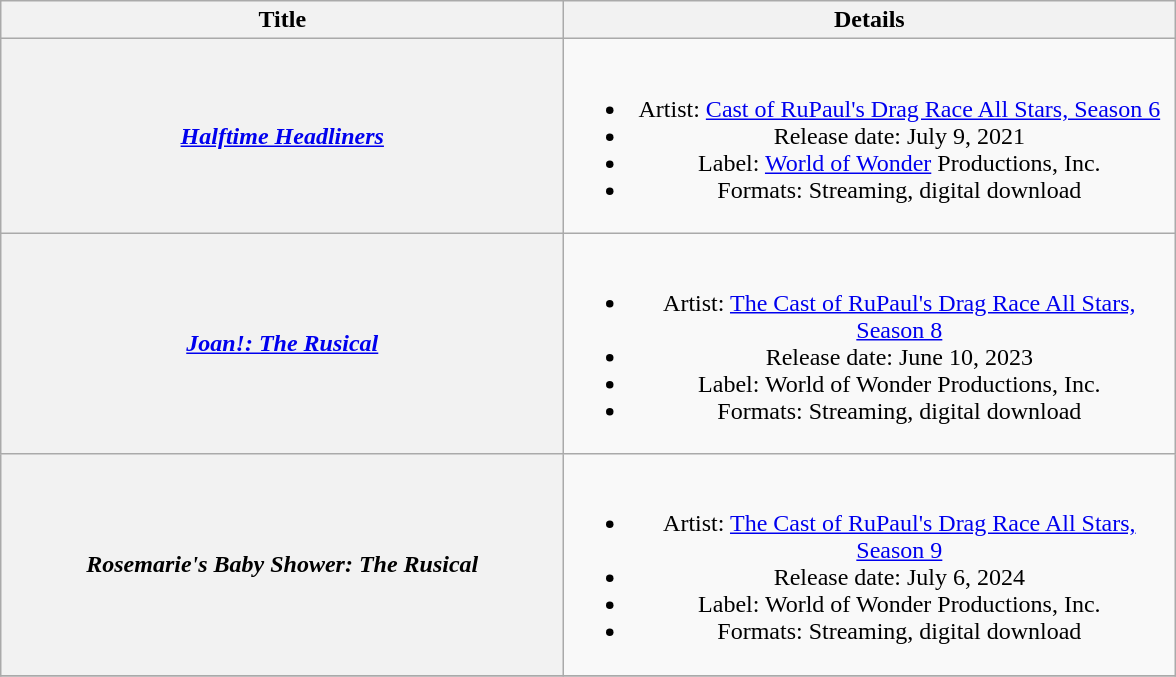<table class="wikitable plainrowheaders" style="text-align:center;">
<tr>
<th style="width:23em;">Title</th>
<th style="width:25em;">Details</th>
</tr>
<tr>
<th scope="row"><em><a href='#'>Halftime Headliners</a></em></th>
<td><br><ul><li>Artist: <a href='#'>Cast of RuPaul's Drag Race All Stars, Season 6</a></li><li>Release date: July 9, 2021</li><li>Label: <a href='#'>World of Wonder</a> Productions, Inc.</li><li>Formats: Streaming, digital download</li></ul></td>
</tr>
<tr>
<th scope="row"><em><a href='#'>Joan!: The Rusical</a></em></th>
<td><br><ul><li>Artist: <a href='#'>The Cast of RuPaul's Drag Race All Stars, Season 8</a></li><li>Release date: June 10, 2023</li><li>Label: World of Wonder Productions, Inc.</li><li>Formats: Streaming, digital download</li></ul></td>
</tr>
<tr>
<th scope="row"><em>Rosemarie's Baby Shower: The Rusical</em></th>
<td><br><ul><li>Artist: <a href='#'>The Cast of RuPaul's Drag Race All Stars, Season 9</a></li><li>Release date: July 6, 2024</li><li>Label: World of Wonder Productions, Inc.</li><li>Formats: Streaming, digital download</li></ul></td>
</tr>
<tr>
</tr>
</table>
